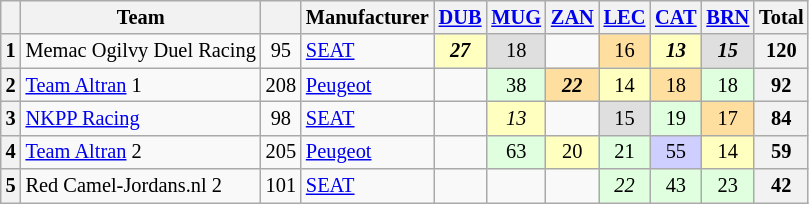<table class="wikitable" style="font-size: 85%; text-align:center;">
<tr>
<th></th>
<th>Team</th>
<th></th>
<th>Manufacturer</th>
<th><a href='#'>DUB</a><br></th>
<th><a href='#'>MUG</a><br></th>
<th><a href='#'>ZAN</a><br></th>
<th><a href='#'>LEC</a><br></th>
<th><a href='#'>CAT</a><br></th>
<th><a href='#'>BRN</a><br></th>
<th>Total</th>
</tr>
<tr>
<th>1</th>
<td align=left> Memac Ogilvy Duel Racing</td>
<td align=center>95</td>
<td align=left><a href='#'>SEAT</a></td>
<td style="background:#FFFFBF;"><strong><em>27</em></strong></td>
<td style="background:#DFDFDF;">18</td>
<td></td>
<td style="background:#FFDF9F;">16</td>
<td style="background:#FFFFBF;"><strong><em>13</em></strong></td>
<td style="background:#DFDFDF;"><strong><em>15</em></strong></td>
<th>120</th>
</tr>
<tr>
<th>2</th>
<td align=left> <a href='#'>Team Altran</a> 1</td>
<td align=center>208</td>
<td align=left><a href='#'>Peugeot</a></td>
<td></td>
<td style="background:#DFFFDF;">38</td>
<td style="background:#FFDF9F;"><strong><em>22</em></strong></td>
<td style="background:#FFFFBF;">14</td>
<td style="background:#FFDF9F;">18</td>
<td style="background:#DFFFDF;">18</td>
<th>92</th>
</tr>
<tr>
<th>3</th>
<td align=left> <a href='#'>NKPP Racing</a></td>
<td align=center>98</td>
<td align=left><a href='#'>SEAT</a></td>
<td></td>
<td style="background:#FFFFBF;"><em>13</em></td>
<td></td>
<td style="background:#DFDFDF;">15</td>
<td style="background:#DFFFDF;">19</td>
<td style="background:#FFDF9F;">17</td>
<th>84</th>
</tr>
<tr>
<th>4</th>
<td align=left> <a href='#'>Team Altran</a> 2</td>
<td align=center>205</td>
<td align=left><a href='#'>Peugeot</a></td>
<td></td>
<td style="background:#DFFFDF;">63</td>
<td style="background:#FFFFBF;">20</td>
<td style="background:#DFFFDF;">21</td>
<td style="background:#CFCFFF;">55</td>
<td style="background:#FFFFBF;">14</td>
<th>59</th>
</tr>
<tr>
<th>5</th>
<td align=left> Red Camel-Jordans.nl 2</td>
<td align=center>101</td>
<td align=left><a href='#'>SEAT</a></td>
<td></td>
<td></td>
<td></td>
<td style="background:#DFFFDF;"><em>22</em></td>
<td style="background:#DFFFDF;">43</td>
<td style="background:#DFFFDF;">23</td>
<th>42</th>
</tr>
</table>
